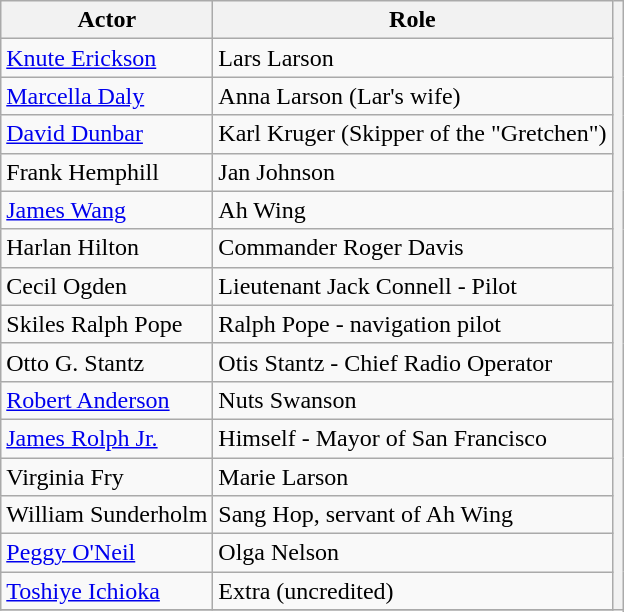<table class="wikitable">
<tr>
<th>Actor</th>
<th>Role</th>
<th rowspan=18 style="text-align: center;"></th>
</tr>
<tr>
<td><a href='#'>Knute Erickson</a></td>
<td>Lars Larson</td>
</tr>
<tr>
<td><a href='#'>Marcella Daly</a></td>
<td>Anna Larson (Lar's wife)</td>
</tr>
<tr>
<td><a href='#'>David Dunbar</a></td>
<td>Karl Kruger (Skipper of the "Gretchen")</td>
</tr>
<tr>
<td>Frank Hemphill</td>
<td>Jan Johnson</td>
</tr>
<tr>
<td><a href='#'>James Wang</a></td>
<td>Ah Wing</td>
</tr>
<tr>
<td>Harlan Hilton</td>
<td>Commander Roger Davis</td>
</tr>
<tr>
<td>Cecil Ogden</td>
<td>Lieutenant Jack Connell - Pilot</td>
</tr>
<tr>
<td>Skiles Ralph Pope</td>
<td>Ralph Pope - navigation pilot</td>
</tr>
<tr>
<td>Otto G. Stantz</td>
<td>Otis Stantz - Chief Radio Operator</td>
</tr>
<tr>
<td><a href='#'>Robert Anderson</a></td>
<td>Nuts Swanson</td>
</tr>
<tr>
<td><a href='#'>James Rolph Jr.</a></td>
<td>Himself - Mayor of San Francisco</td>
</tr>
<tr>
<td>Virginia Fry</td>
<td>Marie Larson</td>
</tr>
<tr>
<td>William Sunderholm</td>
<td>Sang Hop, servant of Ah Wing</td>
</tr>
<tr>
<td><a href='#'>Peggy O'Neil</a></td>
<td>Olga Nelson</td>
</tr>
<tr>
<td><a href='#'>Toshiye Ichioka</a></td>
<td>Extra (uncredited)</td>
</tr>
<tr>
</tr>
</table>
